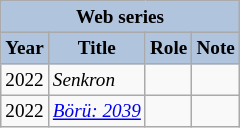<table class="wikitable" style="font-size: 80%;">
<tr>
<th colspan="4" style="background:LightSteelBlue">Web series</th>
</tr>
<tr>
<th style="background:LightSteelBlue">Year</th>
<th style="background:LightSteelBlue">Title</th>
<th style="background:LightSteelBlue">Role</th>
<th style="background:LightSteelBlue">Note</th>
</tr>
<tr>
<td>2022</td>
<td><em>Senkron</em></td>
<td></td>
<td></td>
</tr>
<tr>
<td>2022</td>
<td><em><a href='#'>Börü: 2039</a></em></td>
<td></td>
<td></td>
</tr>
</table>
